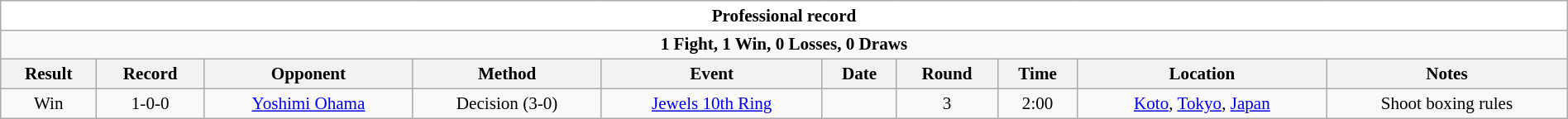<table class="wikitable collapsible" style="font-size:88%; width:100%; text-align:center;">
<tr>
<th colspan=10 style="background:#fff">Professional record</th>
</tr>
<tr>
<td colspan=10><strong>1 Fight, 1 Win, 0 Losses, 0 Draws</strong></td>
</tr>
<tr>
<th>Result</th>
<th>Record</th>
<th>Opponent</th>
<th>Method</th>
<th>Event</th>
<th>Date</th>
<th>Round</th>
<th>Time</th>
<th>Location</th>
<th>Notes</th>
</tr>
<tr>
<td>Win</td>
<td>1-0-0</td>
<td> <a href='#'>Yoshimi Ohama</a></td>
<td>Decision (3-0)</td>
<td><a href='#'>Jewels 10th Ring</a></td>
<td></td>
<td>3</td>
<td>2:00</td>
<td><a href='#'>Koto</a>, <a href='#'>Tokyo</a>, <a href='#'>Japan</a></td>
<td>Shoot boxing rules</td>
</tr>
</table>
